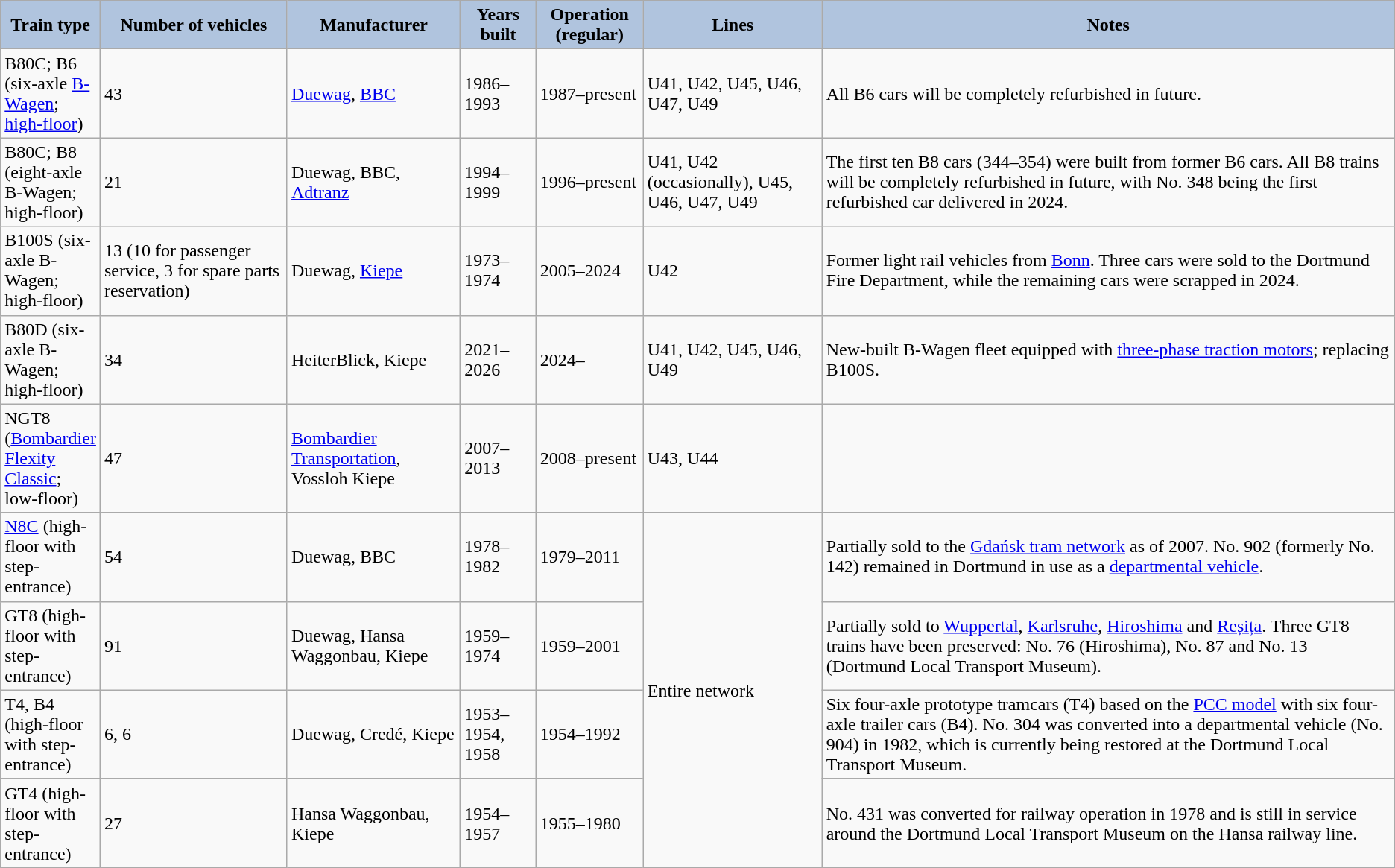<table class="wikitable">
<tr>
<th style="background: lightsteelblue;" width="80px">Train type</th>
<th style="background: lightsteelblue;">Number of vehicles</th>
<th style="background: lightsteelblue;">Manufacturer</th>
<th style="background: lightsteelblue;">Years built</th>
<th style="background: lightsteelblue;">Operation (regular)</th>
<th style="background: lightsteelblue;">Lines</th>
<th style="background: lightsteelblue;">Notes</th>
</tr>
<tr>
<td>B80C; B6 (six-axle <a href='#'>B-Wagen</a>; <a href='#'>high-floor</a>)</td>
<td>43</td>
<td><a href='#'>Duewag</a>, <a href='#'>BBC</a></td>
<td>1986–1993</td>
<td>1987–present</td>
<td>U41, U42, U45, U46, U47, U49</td>
<td>All B6 cars will be completely refurbished in future.</td>
</tr>
<tr>
<td>B80C; B8 (eight-axle B-Wagen; high-floor)</td>
<td>21</td>
<td>Duewag, BBC, <a href='#'>Adtranz</a></td>
<td>1994–1999</td>
<td>1996–present</td>
<td>U41, U42 (occasionally), U45, U46, U47, U49</td>
<td>The first ten B8 cars (344–354) were built from former B6 cars. All B8 trains will be completely refurbished in future, with No. 348 being the first refurbished car delivered in 2024.</td>
</tr>
<tr>
<td>B100S (six-axle B-Wagen; high-floor)</td>
<td>13 (10 for passenger service, 3 for spare parts reservation)</td>
<td>Duewag, <a href='#'>Kiepe</a></td>
<td>1973–1974</td>
<td>2005–2024</td>
<td>U42</td>
<td>Former light rail vehicles from <a href='#'>Bonn</a>. Three cars were sold to the Dortmund Fire Department, while the remaining cars were scrapped in 2024.</td>
</tr>
<tr>
<td>B80D (six-axle B-Wagen; high-floor)</td>
<td>34</td>
<td>HeiterBlick, Kiepe</td>
<td>2021–2026</td>
<td>2024–</td>
<td>U41, U42, U45, U46, U49</td>
<td>New-built B-Wagen fleet equipped with <a href='#'>three-phase traction motors</a>; replacing B100S.</td>
</tr>
<tr>
<td>NGT8 (<a href='#'>Bombardier Flexity Classic</a>; low-floor)</td>
<td>47</td>
<td><a href='#'>Bombardier Transportation</a>, Vossloh Kiepe</td>
<td>2007–2013</td>
<td>2008–present</td>
<td>U43, U44</td>
<td></td>
</tr>
<tr>
<td><a href='#'>N8C</a> (high-floor with step-entrance)</td>
<td>54</td>
<td>Duewag, BBC</td>
<td>1978–1982</td>
<td>1979–2011</td>
<td rowspan="4">Entire network</td>
<td>Partially sold to the <a href='#'>Gdańsk tram network</a> as of 2007. No. 902 (formerly No. 142) remained in Dortmund in use as a <a href='#'>departmental vehicle</a>.</td>
</tr>
<tr>
<td>GT8 (high-floor with step-entrance)</td>
<td>91</td>
<td>Duewag, Hansa Waggonbau, Kiepe</td>
<td>1959–1974</td>
<td>1959–2001</td>
<td>Partially sold to <a href='#'>Wuppertal</a>, <a href='#'>Karlsruhe</a>, <a href='#'>Hiroshima</a> and <a href='#'>Reșița</a>. Three GT8 trains have been preserved: No. 76 (Hiroshima), No. 87 and No. 13 (Dortmund Local Transport Museum).</td>
</tr>
<tr>
<td>T4, B4 (high-floor with step-entrance)</td>
<td>6, 6</td>
<td>Duewag, Credé, Kiepe</td>
<td>1953–1954, 1958</td>
<td>1954–1992</td>
<td>Six four-axle prototype tramcars (T4) based on the <a href='#'>PCC model</a> with six four-axle trailer cars (B4). No. 304 was converted into a departmental vehicle (No. 904) in 1982, which is currently being restored at the Dortmund Local Transport Museum.</td>
</tr>
<tr>
<td>GT4 (high-floor with step-entrance)</td>
<td>27</td>
<td>Hansa Waggonbau, Kiepe</td>
<td>1954–1957</td>
<td>1955–1980</td>
<td>No. 431 was converted for railway operation in 1978 and is still in service around the Dortmund Local Transport Museum on the Hansa railway line.</td>
</tr>
</table>
